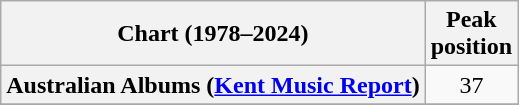<table class="wikitable sortable plainrowheaders" style="text-align:center;">
<tr>
<th scope="col">Chart (1978–2024)</th>
<th scope="col">Peak<br>position</th>
</tr>
<tr>
<th scope="row">Australian Albums (<a href='#'>Kent Music Report</a>)</th>
<td>37</td>
</tr>
<tr>
</tr>
<tr>
</tr>
<tr>
</tr>
<tr>
</tr>
<tr>
</tr>
<tr>
</tr>
</table>
